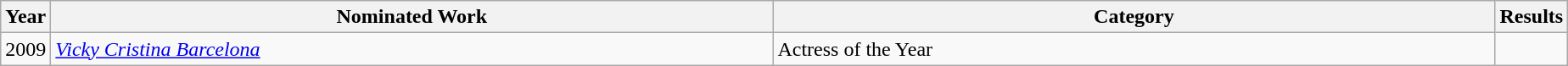<table class="wikitable">
<tr>
<th scope="col" style="width":1em;">Year</th>
<th scope="col" style="width:35em;">Nominated Work</th>
<th scope="col" style="width:35em;">Category</th>
<th scope="col" style="width:1em;">Results</th>
</tr>
<tr>
<td>2009</td>
<td><em><a href='#'>Vicky Cristina Barcelona</a></em></td>
<td>Actress of the Year</td>
<td></td>
</tr>
</table>
